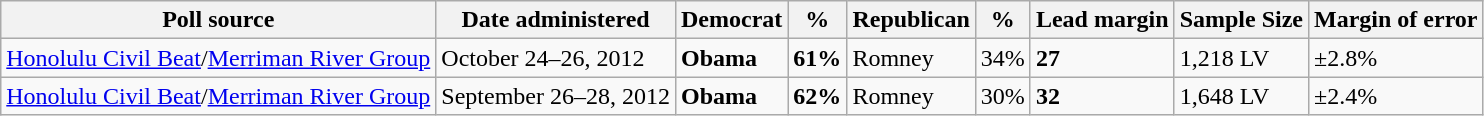<table class="wikitable">
<tr valign=bottom>
<th>Poll source</th>
<th>Date administered</th>
<th>Democrat</th>
<th>%</th>
<th>Republican</th>
<th>%</th>
<th>Lead margin</th>
<th>Sample Size</th>
<th>Margin of error</th>
</tr>
<tr>
<td><a href='#'>Honolulu Civil Beat</a>/<a href='#'>Merriman River Group</a></td>
<td>October 24–26, 2012</td>
<td><strong>Obama</strong></td>
<td><strong>61%</strong></td>
<td>Romney</td>
<td>34%</td>
<td><strong>27</strong></td>
<td>1,218 LV</td>
<td>±2.8%</td>
</tr>
<tr>
<td><a href='#'>Honolulu Civil Beat</a>/<a href='#'>Merriman River Group</a></td>
<td>September 26–28, 2012</td>
<td><strong>Obama</strong></td>
<td><strong>62%</strong></td>
<td>Romney</td>
<td>30%</td>
<td><strong>32</strong></td>
<td>1,648 LV</td>
<td>±2.4%</td>
</tr>
</table>
